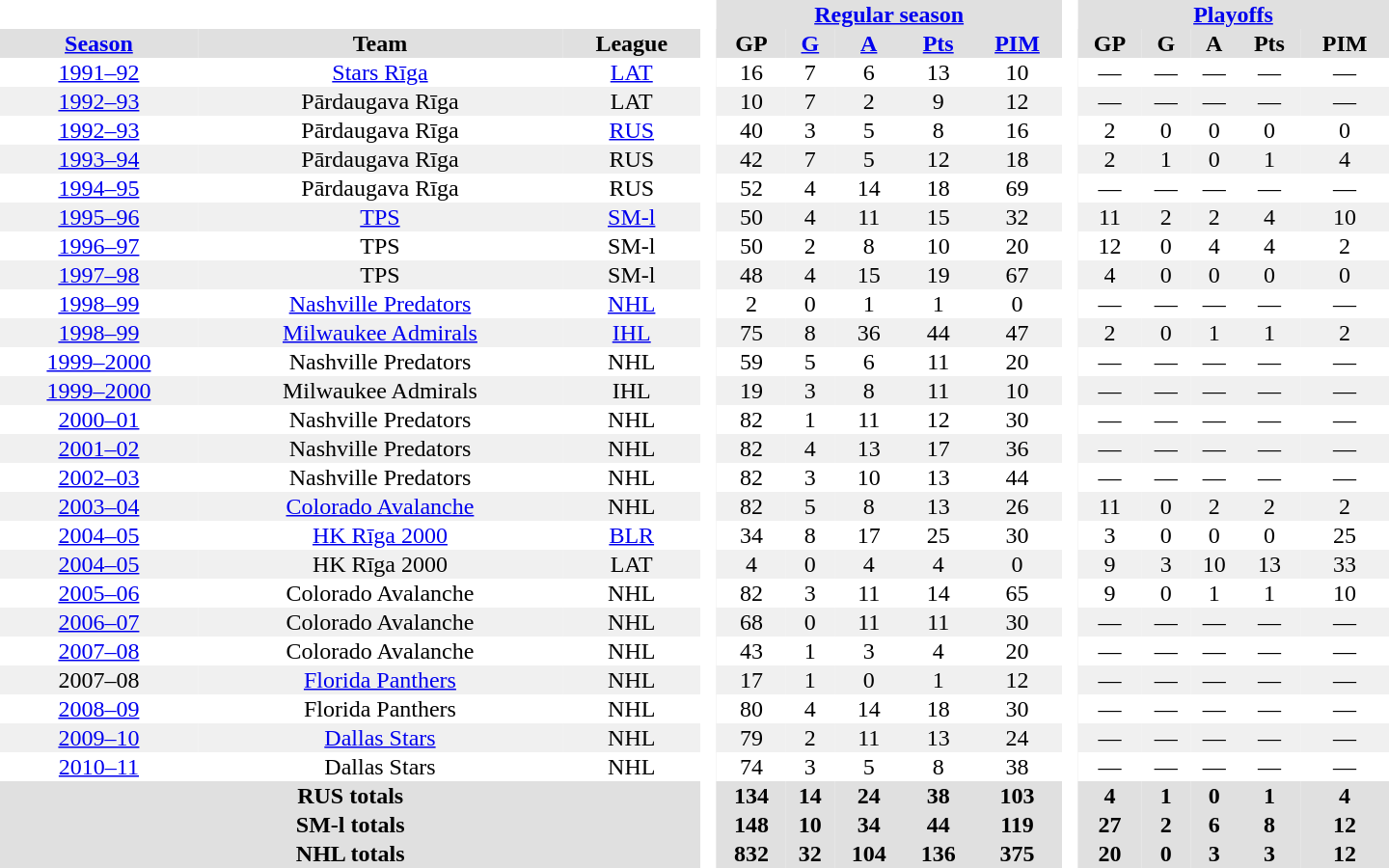<table border="0" cellpadding="1" cellspacing="0" style="text-align:center; width:60em">
<tr bgcolor="#e0e0e0">
<th colspan="3" bgcolor="#ffffff"> </th>
<th rowspan="99" bgcolor="#ffffff"> </th>
<th colspan="5"><a href='#'>Regular season</a></th>
<th rowspan="99" bgcolor="#ffffff"> </th>
<th colspan="5"><a href='#'>Playoffs</a></th>
</tr>
<tr bgcolor="#e0e0e0">
<th><a href='#'>Season</a></th>
<th>Team</th>
<th>League</th>
<th>GP</th>
<th><a href='#'>G</a></th>
<th><a href='#'>A</a></th>
<th><a href='#'>Pts</a></th>
<th><a href='#'>PIM</a></th>
<th>GP</th>
<th>G</th>
<th>A</th>
<th>Pts</th>
<th>PIM</th>
</tr>
<tr>
<td><a href='#'>1991–92</a></td>
<td><a href='#'>Stars Rīga</a></td>
<td><a href='#'>LAT</a></td>
<td>16</td>
<td>7</td>
<td>6</td>
<td>13</td>
<td>10</td>
<td>—</td>
<td>—</td>
<td>—</td>
<td>—</td>
<td>—</td>
</tr>
<tr bgcolor="#f0f0f0">
<td><a href='#'>1992–93</a></td>
<td>Pārdaugava Rīga</td>
<td>LAT</td>
<td>10</td>
<td>7</td>
<td>2</td>
<td>9</td>
<td>12</td>
<td>—</td>
<td>—</td>
<td>—</td>
<td>—</td>
<td>—</td>
</tr>
<tr>
<td><a href='#'>1992–93</a></td>
<td>Pārdaugava Rīga</td>
<td><a href='#'>RUS</a></td>
<td>40</td>
<td>3</td>
<td>5</td>
<td>8</td>
<td>16</td>
<td>2</td>
<td>0</td>
<td>0</td>
<td>0</td>
<td>0</td>
</tr>
<tr bgcolor="#f0f0f0">
<td><a href='#'>1993–94</a></td>
<td>Pārdaugava Rīga</td>
<td>RUS</td>
<td>42</td>
<td>7</td>
<td>5</td>
<td>12</td>
<td>18</td>
<td>2</td>
<td>1</td>
<td>0</td>
<td>1</td>
<td>4</td>
</tr>
<tr>
<td><a href='#'>1994–95</a></td>
<td>Pārdaugava Rīga</td>
<td>RUS</td>
<td>52</td>
<td>4</td>
<td>14</td>
<td>18</td>
<td>69</td>
<td>—</td>
<td>—</td>
<td>—</td>
<td>—</td>
<td>—</td>
</tr>
<tr bgcolor="#f0f0f0">
<td><a href='#'>1995–96</a></td>
<td><a href='#'>TPS</a></td>
<td><a href='#'>SM-l</a></td>
<td>50</td>
<td>4</td>
<td>11</td>
<td>15</td>
<td>32</td>
<td>11</td>
<td>2</td>
<td>2</td>
<td>4</td>
<td>10</td>
</tr>
<tr>
<td><a href='#'>1996–97</a></td>
<td>TPS</td>
<td>SM-l</td>
<td>50</td>
<td>2</td>
<td>8</td>
<td>10</td>
<td>20</td>
<td>12</td>
<td>0</td>
<td>4</td>
<td>4</td>
<td>2</td>
</tr>
<tr bgcolor="#f0f0f0">
<td><a href='#'>1997–98</a></td>
<td>TPS</td>
<td>SM-l</td>
<td>48</td>
<td>4</td>
<td>15</td>
<td>19</td>
<td>67</td>
<td>4</td>
<td>0</td>
<td>0</td>
<td>0</td>
<td>0</td>
</tr>
<tr>
<td><a href='#'>1998–99</a></td>
<td><a href='#'>Nashville Predators</a></td>
<td><a href='#'>NHL</a></td>
<td>2</td>
<td>0</td>
<td>1</td>
<td>1</td>
<td>0</td>
<td>—</td>
<td>—</td>
<td>—</td>
<td>—</td>
<td>—</td>
</tr>
<tr bgcolor="#f0f0f0">
<td><a href='#'>1998–99</a></td>
<td><a href='#'>Milwaukee Admirals</a></td>
<td><a href='#'>IHL</a></td>
<td>75</td>
<td>8</td>
<td>36</td>
<td>44</td>
<td>47</td>
<td>2</td>
<td>0</td>
<td>1</td>
<td>1</td>
<td>2</td>
</tr>
<tr>
<td><a href='#'>1999–2000</a></td>
<td>Nashville Predators</td>
<td>NHL</td>
<td>59</td>
<td>5</td>
<td>6</td>
<td>11</td>
<td>20</td>
<td>—</td>
<td>—</td>
<td>—</td>
<td>—</td>
<td>—</td>
</tr>
<tr bgcolor="#f0f0f0">
<td><a href='#'>1999–2000</a></td>
<td>Milwaukee Admirals</td>
<td>IHL</td>
<td>19</td>
<td>3</td>
<td>8</td>
<td>11</td>
<td>10</td>
<td>—</td>
<td>—</td>
<td>—</td>
<td>—</td>
<td>—</td>
</tr>
<tr>
<td><a href='#'>2000–01</a></td>
<td>Nashville Predators</td>
<td>NHL</td>
<td>82</td>
<td>1</td>
<td>11</td>
<td>12</td>
<td>30</td>
<td>—</td>
<td>—</td>
<td>—</td>
<td>—</td>
<td>—</td>
</tr>
<tr bgcolor="#f0f0f0">
<td><a href='#'>2001–02</a></td>
<td>Nashville Predators</td>
<td>NHL</td>
<td>82</td>
<td>4</td>
<td>13</td>
<td>17</td>
<td>36</td>
<td>—</td>
<td>—</td>
<td>—</td>
<td>—</td>
<td>—</td>
</tr>
<tr>
<td><a href='#'>2002–03</a></td>
<td>Nashville Predators</td>
<td>NHL</td>
<td>82</td>
<td>3</td>
<td>10</td>
<td>13</td>
<td>44</td>
<td>—</td>
<td>—</td>
<td>—</td>
<td>—</td>
<td>—</td>
</tr>
<tr bgcolor="#f0f0f0">
<td><a href='#'>2003–04</a></td>
<td><a href='#'>Colorado Avalanche</a></td>
<td>NHL</td>
<td>82</td>
<td>5</td>
<td>8</td>
<td>13</td>
<td>26</td>
<td>11</td>
<td>0</td>
<td>2</td>
<td>2</td>
<td>2</td>
</tr>
<tr>
<td><a href='#'>2004–05</a></td>
<td><a href='#'>HK Rīga 2000</a></td>
<td><a href='#'>BLR</a></td>
<td>34</td>
<td>8</td>
<td>17</td>
<td>25</td>
<td>30</td>
<td>3</td>
<td>0</td>
<td>0</td>
<td>0</td>
<td>25</td>
</tr>
<tr bgcolor="#f0f0f0">
<td><a href='#'>2004–05</a></td>
<td>HK Rīga 2000</td>
<td>LAT</td>
<td>4</td>
<td>0</td>
<td>4</td>
<td>4</td>
<td>0</td>
<td>9</td>
<td>3</td>
<td>10</td>
<td>13</td>
<td>33</td>
</tr>
<tr>
<td><a href='#'>2005–06</a></td>
<td>Colorado Avalanche</td>
<td>NHL</td>
<td>82</td>
<td>3</td>
<td>11</td>
<td>14</td>
<td>65</td>
<td>9</td>
<td>0</td>
<td>1</td>
<td>1</td>
<td>10</td>
</tr>
<tr bgcolor="#f0f0f0">
<td><a href='#'>2006–07</a></td>
<td>Colorado Avalanche</td>
<td>NHL</td>
<td>68</td>
<td>0</td>
<td>11</td>
<td>11</td>
<td>30</td>
<td>—</td>
<td>—</td>
<td>—</td>
<td>—</td>
<td>—</td>
</tr>
<tr>
<td><a href='#'>2007–08</a></td>
<td>Colorado Avalanche</td>
<td>NHL</td>
<td>43</td>
<td>1</td>
<td>3</td>
<td>4</td>
<td>20</td>
<td>—</td>
<td>—</td>
<td>—</td>
<td>—</td>
<td>—</td>
</tr>
<tr bgcolor="#f0f0f0">
<td>2007–08</td>
<td><a href='#'>Florida Panthers</a></td>
<td>NHL</td>
<td>17</td>
<td>1</td>
<td>0</td>
<td>1</td>
<td>12</td>
<td>—</td>
<td>—</td>
<td>—</td>
<td>—</td>
<td>—</td>
</tr>
<tr>
<td><a href='#'>2008–09</a></td>
<td>Florida Panthers</td>
<td>NHL</td>
<td>80</td>
<td>4</td>
<td>14</td>
<td>18</td>
<td>30</td>
<td>—</td>
<td>—</td>
<td>—</td>
<td>—</td>
<td>—</td>
</tr>
<tr bgcolor="#f0f0f0">
<td><a href='#'>2009–10</a></td>
<td><a href='#'>Dallas Stars</a></td>
<td>NHL</td>
<td>79</td>
<td>2</td>
<td>11</td>
<td>13</td>
<td>24</td>
<td>—</td>
<td>—</td>
<td>—</td>
<td>—</td>
<td>—</td>
</tr>
<tr>
<td><a href='#'>2010–11</a></td>
<td>Dallas Stars</td>
<td>NHL</td>
<td>74</td>
<td>3</td>
<td>5</td>
<td>8</td>
<td>38</td>
<td>—</td>
<td>—</td>
<td>—</td>
<td>—</td>
<td>—</td>
</tr>
<tr bgcolor="#e0e0e0">
<th colspan="3">RUS totals</th>
<th>134</th>
<th>14</th>
<th>24</th>
<th>38</th>
<th>103</th>
<th>4</th>
<th>1</th>
<th>0</th>
<th>1</th>
<th>4</th>
</tr>
<tr bgcolor="#e0e0e0">
<th colspan="3">SM-l totals</th>
<th>148</th>
<th>10</th>
<th>34</th>
<th>44</th>
<th>119</th>
<th>27</th>
<th>2</th>
<th>6</th>
<th>8</th>
<th>12</th>
</tr>
<tr bgcolor="#e0e0e0">
<th colspan="3">NHL totals</th>
<th>832</th>
<th>32</th>
<th>104</th>
<th>136</th>
<th>375</th>
<th>20</th>
<th>0</th>
<th>3</th>
<th>3</th>
<th>12</th>
</tr>
</table>
